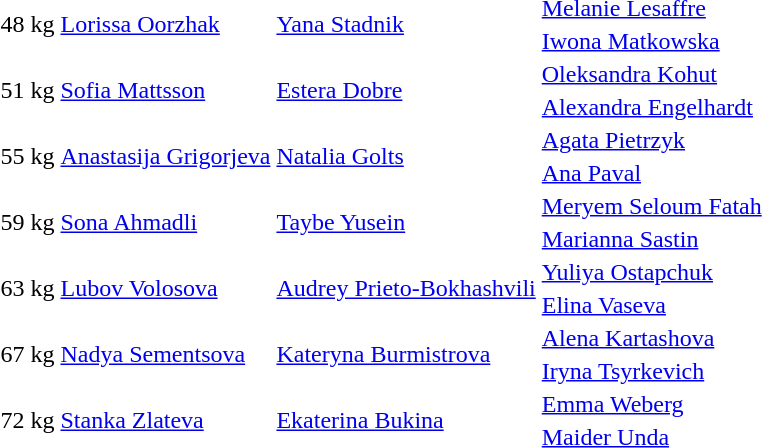<table>
<tr>
<td rowspan=2>48 kg</td>
<td rowspan=2> <a href='#'>Lorissa Oorzhak</a></td>
<td rowspan=2> <a href='#'>Yana Stadnik</a></td>
<td> <a href='#'>Melanie Lesaffre</a></td>
</tr>
<tr>
<td> <a href='#'>Iwona Matkowska</a></td>
</tr>
<tr>
<td rowspan=2>51 kg</td>
<td rowspan=2> <a href='#'>Sofia Mattsson</a></td>
<td rowspan=2> <a href='#'>Estera Dobre</a></td>
<td> <a href='#'>Oleksandra Kohut</a></td>
</tr>
<tr>
<td> <a href='#'>Alexandra Engelhardt</a></td>
</tr>
<tr>
<td rowspan=2>55 kg</td>
<td rowspan=2> <a href='#'>Anastasija Grigorjeva</a></td>
<td rowspan=2> <a href='#'>Natalia Golts</a></td>
<td> <a href='#'>Agata Pietrzyk</a></td>
</tr>
<tr>
<td> <a href='#'>Ana Paval</a></td>
</tr>
<tr>
<td rowspan=2>59 kg</td>
<td rowspan=2> <a href='#'>Sona Ahmadli</a></td>
<td rowspan=2> <a href='#'>Taybe Yusein</a></td>
<td> <a href='#'>Meryem Seloum Fatah</a></td>
</tr>
<tr>
<td> <a href='#'>Marianna Sastin</a></td>
</tr>
<tr>
<td rowspan=2>63 kg</td>
<td rowspan=2> <a href='#'>Lubov Volosova</a></td>
<td rowspan=2> <a href='#'>Audrey Prieto-Bokhashvili</a></td>
<td> <a href='#'>Yuliya Ostapchuk</a></td>
</tr>
<tr>
<td> <a href='#'>Elina Vaseva</a></td>
</tr>
<tr>
<td rowspan=2>67 kg</td>
<td rowspan=2> <a href='#'>Nadya Sementsova</a></td>
<td rowspan=2> <a href='#'>Kateryna Burmistrova</a></td>
<td> <a href='#'>Alena Kartashova</a></td>
</tr>
<tr>
<td> <a href='#'>Iryna Tsyrkevich</a></td>
</tr>
<tr>
<td rowspan=2>72 kg</td>
<td rowspan=2> <a href='#'>Stanka Zlateva</a></td>
<td rowspan=2> <a href='#'>Ekaterina Bukina</a></td>
<td> <a href='#'>Emma Weberg</a></td>
</tr>
<tr>
<td> <a href='#'>Maider Unda</a></td>
</tr>
</table>
